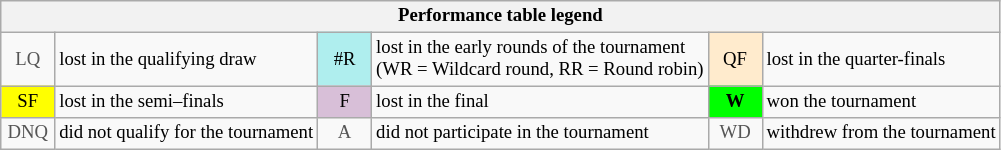<table class="wikitable" style="font-size:78%;">
<tr>
<th colspan="6">Performance table legend</th>
</tr>
<tr>
<td align="center" style="color:#555555;" width="30">LQ</td>
<td>lost in the qualifying draw</td>
<td align="center" style="background:#afeeee;">#R</td>
<td>lost in the early rounds of the tournament<br>(WR = Wildcard round, RR = Round robin)</td>
<td align="center" style="background:#ffebcd;">QF</td>
<td>lost in the quarter-finals</td>
</tr>
<tr>
<td align="center" style="background:yellow;">SF</td>
<td>lost in the semi–finals</td>
<td align="center" style="background:#D8BFD8;">F</td>
<td>lost in the final</td>
<td align="center" style="background:#00ff00;"><strong>W</strong></td>
<td>won the tournament</td>
</tr>
<tr>
<td align="center" style="color:#555555;" width="30">DNQ</td>
<td>did not qualify for the tournament</td>
<td align="center" style="color:#555555;" width="30">A</td>
<td>did not participate in the tournament</td>
<td align="center" style="color:#555555;" width="30">WD</td>
<td>withdrew from the tournament</td>
</tr>
</table>
